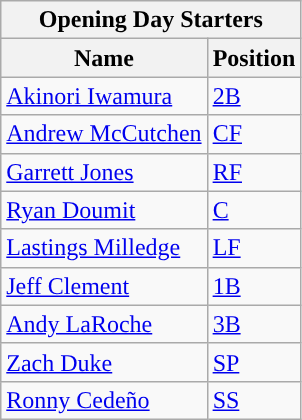<table class="wikitable" style="text-align:left">
<tr>
<th colspan="2">Opening Day Starters</th>
</tr>
<tr>
<th>Name</th>
<th>Position</th>
</tr>
<tr>
<td><a href='#'>Akinori Iwamura</a></td>
<td><a href='#'>2B</a></td>
</tr>
<tr>
<td><a href='#'>Andrew McCutchen</a></td>
<td><a href='#'>CF</a></td>
</tr>
<tr>
<td><a href='#'>Garrett Jones</a></td>
<td><a href='#'>RF</a></td>
</tr>
<tr>
<td><a href='#'>Ryan Doumit</a></td>
<td><a href='#'>C</a></td>
</tr>
<tr>
<td><a href='#'>Lastings Milledge</a></td>
<td><a href='#'>LF</a></td>
</tr>
<tr>
<td><a href='#'>Jeff Clement</a></td>
<td><a href='#'>1B</a></td>
</tr>
<tr>
<td><a href='#'>Andy LaRoche</a></td>
<td><a href='#'>3B</a></td>
</tr>
<tr>
<td><a href='#'>Zach Duke</a></td>
<td><a href='#'>SP</a></td>
</tr>
<tr>
<td><a href='#'>Ronny Cedeño</a></td>
<td><a href='#'>SS</a></td>
</tr>
</table>
